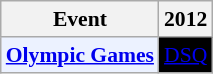<table class="wikitable" style="font-size: 90%; text-align:center">
<tr>
<th>Event</th>
<th>2012</th>
</tr>
<tr>
<td bgcolor="#ECF2FF"; align="left"><strong><a href='#'>Olympic Games</a></strong></td>
<td style="background:#000000; color:white"><a href='#'>DSQ</a></td>
</tr>
</table>
